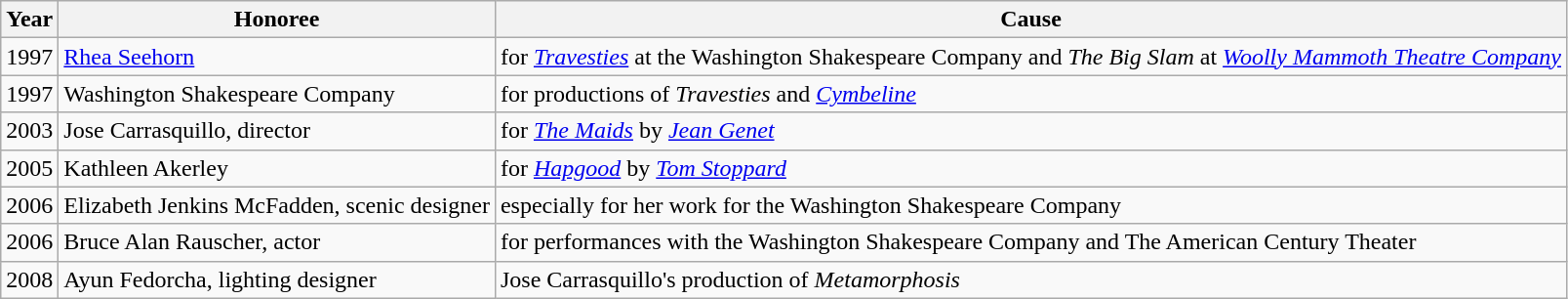<table class="wikitable sortable">
<tr>
<th>Year</th>
<th>Honoree</th>
<th>Cause</th>
</tr>
<tr>
<td>1997</td>
<td><a href='#'>Rhea Seehorn</a></td>
<td>for <em><a href='#'>Travesties</a></em> at the Washington Shakespeare Company and <em>The Big Slam</em> at <em><a href='#'>Woolly Mammoth Theatre Company</a></em></td>
</tr>
<tr>
<td>1997</td>
<td>Washington Shakespeare Company</td>
<td>for productions of <em>Travesties</em> and <em><a href='#'>Cymbeline</a></em></td>
</tr>
<tr>
<td>2003</td>
<td>Jose Carrasquillo, director</td>
<td>for <em><a href='#'>The Maids</a></em> by <em><a href='#'>Jean Genet</a></em></td>
</tr>
<tr>
<td>2005</td>
<td>Kathleen Akerley</td>
<td>for <em><a href='#'>Hapgood</a></em> by <em><a href='#'>Tom Stoppard</a></em></td>
</tr>
<tr>
<td>2006</td>
<td>Elizabeth Jenkins McFadden, scenic designer</td>
<td>especially for her work for the Washington Shakespeare Company</td>
</tr>
<tr>
<td>2006</td>
<td>Bruce Alan Rauscher, actor</td>
<td>for performances with the Washington Shakespeare Company and The American Century Theater</td>
</tr>
<tr>
<td>2008</td>
<td>Ayun Fedorcha, lighting designer</td>
<td>Jose Carrasquillo's production of <em>Metamorphosis</em></td>
</tr>
</table>
